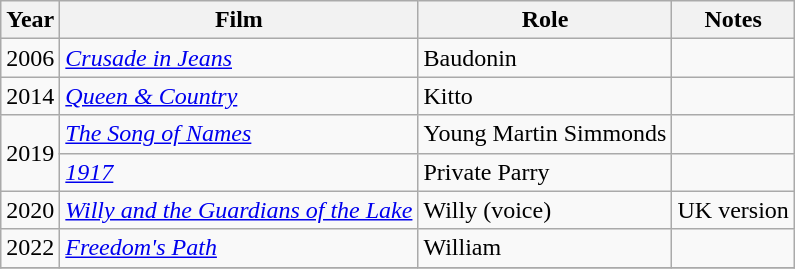<table class="wikitable">
<tr>
<th>Year</th>
<th>Film</th>
<th>Role</th>
<th>Notes</th>
</tr>
<tr>
<td>2006</td>
<td><em><a href='#'>Crusade in Jeans</a></em></td>
<td>Baudonin</td>
<td></td>
</tr>
<tr>
<td>2014</td>
<td><em><a href='#'>Queen & Country</a></em></td>
<td>Kitto</td>
<td></td>
</tr>
<tr>
<td rowspan="2">2019</td>
<td><em><a href='#'>The Song of Names</a></em></td>
<td>Young Martin Simmonds</td>
<td></td>
</tr>
<tr>
<td><em><a href='#'>1917</a></em></td>
<td>Private Parry</td>
<td></td>
</tr>
<tr>
<td>2020</td>
<td><em><a href='#'>Willy and the Guardians of the Lake</a></em></td>
<td>Willy (voice)</td>
<td>UK version</td>
</tr>
<tr>
<td>2022</td>
<td><em><a href='#'>Freedom's Path</a></em></td>
<td>William</td>
<td></td>
</tr>
<tr>
</tr>
</table>
